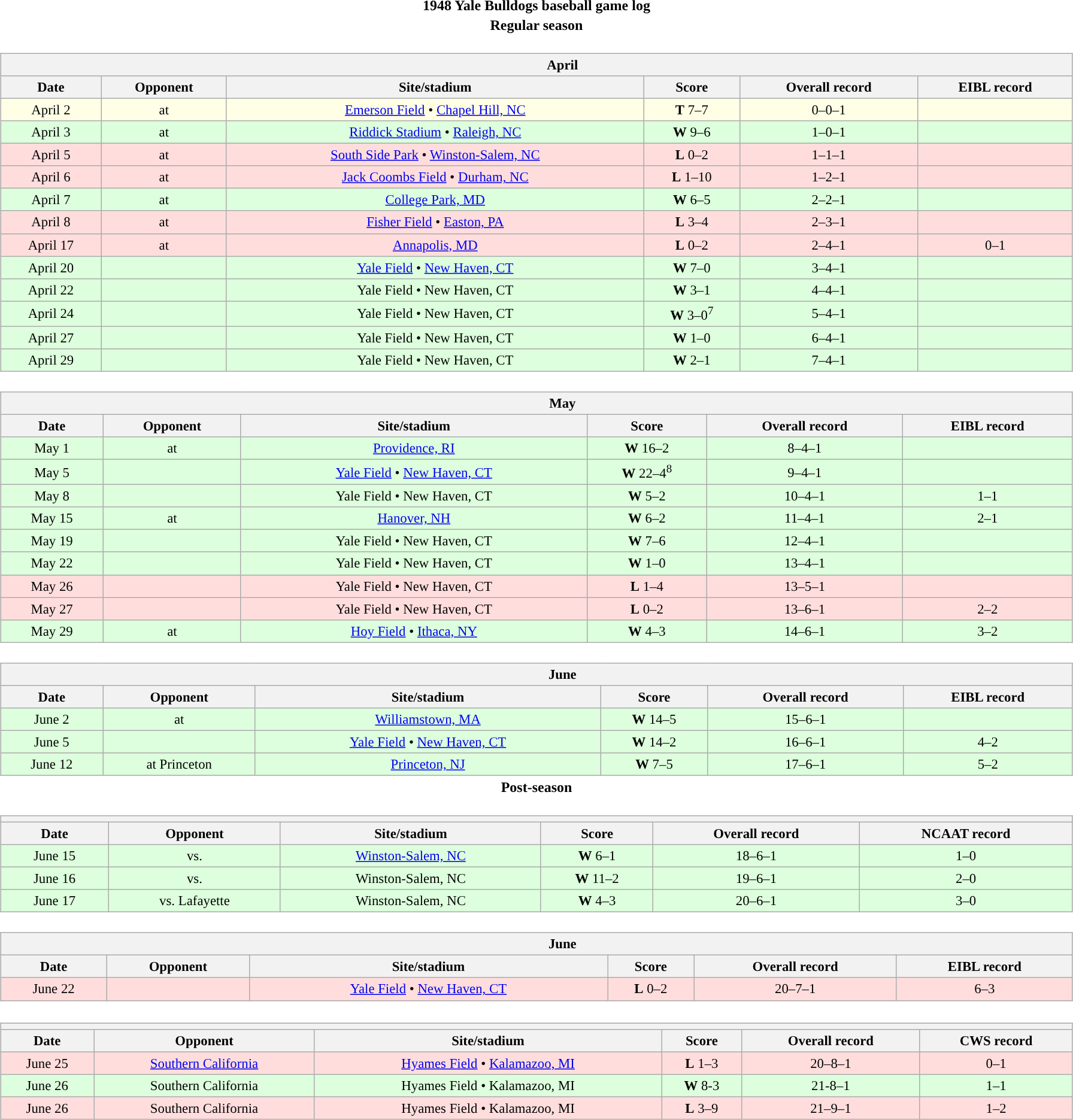<table class="toccolours" width=95% style="clear:both; margin:1.5em auto; text-align:center;">
<tr>
<th colspan=2>1948 Yale Bulldogs baseball game log</th>
</tr>
<tr>
<th colspan=2>Regular season</th>
</tr>
<tr>
<td><br><table class="wikitable collapsible collapsed" style="margin:auto; width:100%; text-align:center; font-size:95%">
<tr>
<th colspan=12 style="padding-left:4em;">April</th>
</tr>
<tr>
<th>Date</th>
<th>Opponent</th>
<th>Site/stadium</th>
<th>Score</th>
<th>Overall record</th>
<th>EIBL record</th>
</tr>
<tr bgcolor="#ffffe6">
<td>April 2</td>
<td>at </td>
<td><a href='#'>Emerson Field</a> • <a href='#'>Chapel Hill, NC</a></td>
<td><strong>T</strong> 7–7</td>
<td>0–0–1</td>
<td></td>
</tr>
<tr bgcolor="#ddffdd">
<td>April 3</td>
<td>at </td>
<td><a href='#'>Riddick Stadium</a> • <a href='#'>Raleigh, NC</a></td>
<td><strong>W</strong> 9–6</td>
<td>1–0–1</td>
<td></td>
</tr>
<tr bgcolor="#ffdddd">
<td>April 5</td>
<td>at </td>
<td><a href='#'>South Side Park</a> • <a href='#'>Winston-Salem, NC</a></td>
<td><strong>L</strong> 0–2</td>
<td>1–1–1</td>
<td></td>
</tr>
<tr bgcolor="#ffdddd">
<td>April 6</td>
<td>at </td>
<td><a href='#'>Jack Coombs Field</a> • <a href='#'>Durham, NC</a></td>
<td><strong>L</strong> 1–10</td>
<td>1–2–1</td>
<td></td>
</tr>
<tr bgcolor="#ddffdd">
<td>April 7</td>
<td>at </td>
<td><a href='#'>College Park, MD</a></td>
<td><strong>W</strong> 6–5</td>
<td>2–2–1</td>
<td></td>
</tr>
<tr bgcolor="#ffdddd">
<td>April 8</td>
<td>at </td>
<td><a href='#'>Fisher Field</a> • <a href='#'>Easton, PA</a></td>
<td><strong>L</strong> 3–4</td>
<td>2–3–1</td>
<td></td>
</tr>
<tr bgcolor="#ffdddd">
<td>April 17</td>
<td>at </td>
<td><a href='#'>Annapolis, MD</a></td>
<td><strong>L</strong> 0–2</td>
<td>2–4–1</td>
<td>0–1</td>
</tr>
<tr bgcolor="#ddffdd">
<td>April 20</td>
<td></td>
<td><a href='#'>Yale Field</a> • <a href='#'>New Haven, CT</a></td>
<td><strong>W</strong> 7–0</td>
<td>3–4–1</td>
<td></td>
</tr>
<tr bgcolor="#ddffdd">
<td>April 22</td>
<td></td>
<td>Yale Field • New Haven, CT</td>
<td><strong>W</strong> 3–1</td>
<td>4–4–1</td>
<td></td>
</tr>
<tr bgcolor="#ddffdd">
<td>April 24</td>
<td></td>
<td>Yale Field • New Haven, CT</td>
<td><strong>W</strong> 3–0<sup>7</sup></td>
<td>5–4–1</td>
<td></td>
</tr>
<tr bgcolor="#ddffdd">
<td>April 27</td>
<td></td>
<td>Yale Field • New Haven, CT</td>
<td><strong>W</strong> 1–0</td>
<td>6–4–1</td>
<td></td>
</tr>
<tr bgcolor="#ddffdd">
<td>April 29</td>
<td></td>
<td>Yale Field • New Haven, CT</td>
<td><strong>W</strong> 2–1</td>
<td>7–4–1</td>
<td></td>
</tr>
</table>
</td>
</tr>
<tr>
<td><br><table class="wikitable collapsible collapsed" style="margin:auto; width:100%; text-align:center; font-size:95%">
<tr>
<th colspan=12 style="padding-left:4em;">May</th>
</tr>
<tr>
<th>Date</th>
<th>Opponent</th>
<th>Site/stadium</th>
<th>Score</th>
<th>Overall record</th>
<th>EIBL record</th>
</tr>
<tr bgcolor="#ddffdd">
<td>May 1</td>
<td>at </td>
<td><a href='#'>Providence, RI</a></td>
<td><strong>W</strong> 16–2</td>
<td>8–4–1</td>
<td></td>
</tr>
<tr bgcolor="#ddffdd">
<td>May 5</td>
<td></td>
<td><a href='#'>Yale Field</a> • <a href='#'>New Haven, CT</a></td>
<td><strong>W</strong> 22–4<sup>8</sup></td>
<td>9–4–1</td>
<td></td>
</tr>
<tr bgcolor="#ddffdd">
<td>May 8</td>
<td></td>
<td>Yale Field • New Haven, CT</td>
<td><strong>W</strong> 5–2</td>
<td>10–4–1</td>
<td>1–1</td>
</tr>
<tr bgcolor="#ddffdd">
<td>May 15</td>
<td>at </td>
<td><a href='#'>Hanover, NH</a></td>
<td><strong>W</strong> 6–2</td>
<td>11–4–1</td>
<td>2–1</td>
</tr>
<tr bgcolor="#ddffdd">
<td>May 19</td>
<td></td>
<td>Yale Field • New Haven, CT</td>
<td><strong>W</strong> 7–6</td>
<td>12–4–1</td>
<td></td>
</tr>
<tr bgcolor="#ddffdd">
<td>May 22</td>
<td></td>
<td>Yale Field • New Haven, CT</td>
<td><strong>W</strong> 1–0</td>
<td>13–4–1</td>
<td></td>
</tr>
<tr bgcolor="#ffdddd">
<td>May 26</td>
<td></td>
<td>Yale Field • New Haven, CT</td>
<td><strong>L</strong> 1–4</td>
<td>13–5–1</td>
<td></td>
</tr>
<tr bgcolor="#ffdddd">
<td>May 27</td>
<td></td>
<td>Yale Field • New Haven, CT</td>
<td><strong>L</strong> 0–2</td>
<td>13–6–1</td>
<td>2–2</td>
</tr>
<tr bgcolor="#ddffdd">
<td>May 29</td>
<td>at </td>
<td><a href='#'>Hoy Field</a> • <a href='#'>Ithaca, NY</a></td>
<td><strong>W</strong> 4–3</td>
<td>14–6–1</td>
<td>3–2</td>
</tr>
</table>
</td>
</tr>
<tr>
<td><br><table class="wikitable collapsible collapsed" style="margin:auto; width:100%; text-align:center; font-size:95%">
<tr>
<th colspan=12 style="padding-left:4em;">June</th>
</tr>
<tr>
<th>Date</th>
<th>Opponent</th>
<th>Site/stadium</th>
<th>Score</th>
<th>Overall record</th>
<th>EIBL record</th>
</tr>
<tr bgcolor="#ddffdd">
<td>June 2</td>
<td>at </td>
<td><a href='#'>Williamstown, MA</a></td>
<td><strong>W</strong> 14–5</td>
<td>15–6–1</td>
<td></td>
</tr>
<tr bgcolor="#ddffdd">
<td>June 5</td>
<td></td>
<td><a href='#'>Yale Field</a> • <a href='#'>New Haven, CT</a></td>
<td><strong>W</strong> 14–2</td>
<td>16–6–1</td>
<td>4–2</td>
</tr>
<tr bgcolor="#ddffdd">
<td>June 12</td>
<td>at Princeton</td>
<td><a href='#'>Princeton, NJ</a></td>
<td><strong>W</strong> 7–5</td>
<td>17–6–1</td>
<td>5–2</td>
</tr>
</table>
</td>
</tr>
<tr>
<th colspan=2>Post-season</th>
</tr>
<tr>
<td><br><table class="wikitable collapsible collapsed" style="margin:auto; width:100%; text-align:center; font-size:95%">
<tr>
<th colspan=12 style="padding-left:4em;"></th>
</tr>
<tr>
<th>Date</th>
<th>Opponent</th>
<th>Site/stadium</th>
<th>Score</th>
<th>Overall record</th>
<th>NCAAT record</th>
</tr>
<tr bgcolor="#ddffdd">
<td>June 15</td>
<td>vs. </td>
<td><a href='#'>Winston-Salem, NC</a></td>
<td><strong>W</strong> 6–1</td>
<td>18–6–1</td>
<td>1–0</td>
</tr>
<tr bgcolor="#ddffdd">
<td>June 16</td>
<td>vs. </td>
<td>Winston-Salem, NC</td>
<td><strong>W</strong> 11–2</td>
<td>19–6–1</td>
<td>2–0</td>
</tr>
<tr bgcolor="#ddffdd">
<td>June 17</td>
<td>vs. Lafayette</td>
<td>Winston-Salem, NC</td>
<td><strong>W</strong> 4–3</td>
<td>20–6–1</td>
<td>3–0</td>
</tr>
</table>
</td>
</tr>
<tr>
<td><br><table class="wikitable collapsible collapsed" style="margin:auto; width:100%; text-align:center; font-size:95%">
<tr>
<th colspan=12 style="padding-left:4em;">June</th>
</tr>
<tr>
<th>Date</th>
<th>Opponent</th>
<th>Site/stadium</th>
<th>Score</th>
<th>Overall record</th>
<th>EIBL record</th>
</tr>
<tr bgcolor="#ffdddd">
<td>June 22</td>
<td></td>
<td><a href='#'>Yale Field</a> • <a href='#'>New Haven, CT</a></td>
<td><strong>L</strong> 0–2</td>
<td>20–7–1</td>
<td>6–3</td>
</tr>
</table>
</td>
</tr>
<tr>
</tr>
<tr>
<td><br><table class="wikitable collapsible collapsed" style="margin:auto; width:100%; text-align:center; font-size:95%">
<tr>
<th colspan=12 style="padding-left:4em;"></th>
</tr>
<tr>
<th>Date</th>
<th>Opponent</th>
<th>Site/stadium</th>
<th>Score</th>
<th>Overall record</th>
<th>CWS record</th>
</tr>
<tr bgcolor="ffdddd">
<td>June 25</td>
<td><a href='#'>Southern California</a></td>
<td><a href='#'>Hyames Field</a> • <a href='#'>Kalamazoo, MI</a></td>
<td><strong>L</strong> 1–3</td>
<td>20–8–1</td>
<td>0–1</td>
</tr>
<tr bgcolor="ddffdd">
<td>June 26</td>
<td>Southern California</td>
<td>Hyames Field • Kalamazoo, MI</td>
<td><strong>W</strong> 8-3</td>
<td>21-8–1</td>
<td>1–1</td>
</tr>
<tr bgcolor="ffdddd">
<td>June 26</td>
<td>Southern California</td>
<td>Hyames Field • Kalamazoo, MI</td>
<td><strong>L</strong> 3–9</td>
<td>21–9–1</td>
<td>1–2</td>
</tr>
</table>
</td>
</tr>
</table>
